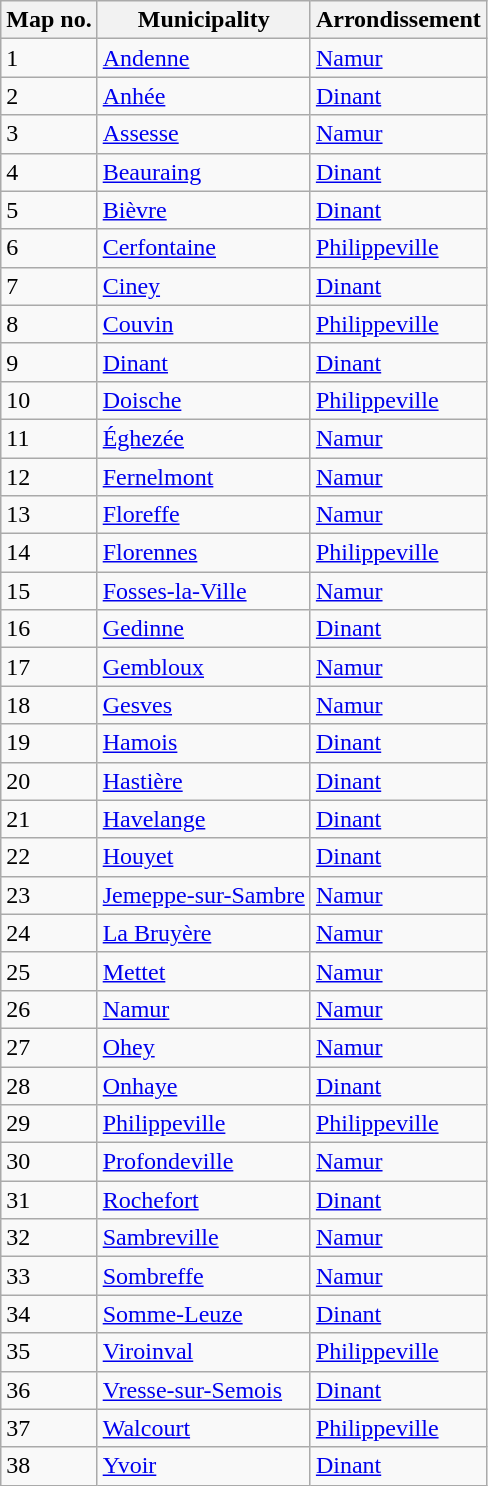<table class="wikitable sortable">
<tr>
<th>Map no.</th>
<th>Municipality</th>
<th>Arrondissement</th>
</tr>
<tr>
<td>1</td>
<td><a href='#'>Andenne</a></td>
<td><a href='#'>Namur</a></td>
</tr>
<tr>
<td>2</td>
<td><a href='#'>Anhée</a></td>
<td><a href='#'>Dinant</a></td>
</tr>
<tr>
<td>3</td>
<td><a href='#'>Assesse</a></td>
<td><a href='#'>Namur</a></td>
</tr>
<tr>
<td>4</td>
<td><a href='#'>Beauraing</a></td>
<td><a href='#'>Dinant</a></td>
</tr>
<tr>
<td>5</td>
<td><a href='#'>Bièvre</a></td>
<td><a href='#'>Dinant</a></td>
</tr>
<tr>
<td>6</td>
<td><a href='#'>Cerfontaine</a></td>
<td><a href='#'>Philippeville</a></td>
</tr>
<tr>
<td>7</td>
<td><a href='#'>Ciney</a></td>
<td><a href='#'>Dinant</a></td>
</tr>
<tr>
<td>8</td>
<td><a href='#'>Couvin</a></td>
<td><a href='#'>Philippeville</a></td>
</tr>
<tr>
<td>9</td>
<td><a href='#'>Dinant</a></td>
<td><a href='#'>Dinant</a></td>
</tr>
<tr>
<td>10</td>
<td><a href='#'>Doische</a></td>
<td><a href='#'>Philippeville</a></td>
</tr>
<tr>
<td>11</td>
<td><a href='#'>Éghezée</a></td>
<td><a href='#'>Namur</a></td>
</tr>
<tr>
<td>12</td>
<td><a href='#'>Fernelmont</a></td>
<td><a href='#'>Namur</a></td>
</tr>
<tr>
<td>13</td>
<td><a href='#'>Floreffe</a></td>
<td><a href='#'>Namur</a></td>
</tr>
<tr>
<td>14</td>
<td><a href='#'>Florennes</a></td>
<td><a href='#'>Philippeville</a></td>
</tr>
<tr>
<td>15</td>
<td><a href='#'>Fosses-la-Ville</a></td>
<td><a href='#'>Namur</a></td>
</tr>
<tr>
<td>16</td>
<td><a href='#'>Gedinne</a></td>
<td><a href='#'>Dinant</a></td>
</tr>
<tr>
<td>17</td>
<td><a href='#'>Gembloux</a></td>
<td><a href='#'>Namur</a></td>
</tr>
<tr>
<td>18</td>
<td><a href='#'>Gesves</a></td>
<td><a href='#'>Namur</a></td>
</tr>
<tr>
<td>19</td>
<td><a href='#'>Hamois</a></td>
<td><a href='#'>Dinant</a></td>
</tr>
<tr>
<td>20</td>
<td><a href='#'>Hastière</a></td>
<td><a href='#'>Dinant</a></td>
</tr>
<tr>
<td>21</td>
<td><a href='#'>Havelange</a></td>
<td><a href='#'>Dinant</a></td>
</tr>
<tr>
<td>22</td>
<td><a href='#'>Houyet</a></td>
<td><a href='#'>Dinant</a></td>
</tr>
<tr>
<td>23</td>
<td><a href='#'>Jemeppe-sur-Sambre</a></td>
<td><a href='#'>Namur</a></td>
</tr>
<tr>
<td>24</td>
<td><a href='#'>La Bruyère</a></td>
<td><a href='#'>Namur</a></td>
</tr>
<tr>
<td>25</td>
<td><a href='#'>Mettet</a></td>
<td><a href='#'>Namur</a></td>
</tr>
<tr>
<td>26</td>
<td><a href='#'>Namur</a></td>
<td><a href='#'>Namur</a></td>
</tr>
<tr>
<td>27</td>
<td><a href='#'>Ohey</a></td>
<td><a href='#'>Namur</a></td>
</tr>
<tr>
<td>28</td>
<td><a href='#'>Onhaye</a></td>
<td><a href='#'>Dinant</a></td>
</tr>
<tr>
<td>29</td>
<td><a href='#'>Philippeville</a></td>
<td><a href='#'>Philippeville</a></td>
</tr>
<tr>
<td>30</td>
<td><a href='#'>Profondeville</a></td>
<td><a href='#'>Namur</a></td>
</tr>
<tr>
<td>31</td>
<td><a href='#'>Rochefort</a></td>
<td><a href='#'>Dinant</a></td>
</tr>
<tr>
<td>32</td>
<td><a href='#'>Sambreville</a></td>
<td><a href='#'>Namur</a></td>
</tr>
<tr>
<td>33</td>
<td><a href='#'>Sombreffe</a></td>
<td><a href='#'>Namur</a></td>
</tr>
<tr>
<td>34</td>
<td><a href='#'>Somme-Leuze</a></td>
<td><a href='#'>Dinant</a></td>
</tr>
<tr>
<td>35</td>
<td><a href='#'>Viroinval</a></td>
<td><a href='#'>Philippeville</a></td>
</tr>
<tr>
<td>36</td>
<td><a href='#'>Vresse-sur-Semois</a></td>
<td><a href='#'>Dinant</a></td>
</tr>
<tr>
<td>37</td>
<td><a href='#'>Walcourt</a></td>
<td><a href='#'>Philippeville</a></td>
</tr>
<tr>
<td>38</td>
<td><a href='#'>Yvoir</a></td>
<td><a href='#'>Dinant</a></td>
</tr>
</table>
